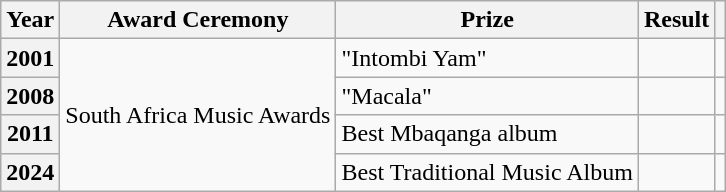<table class="wikitable">
<tr>
<th>Year</th>
<th>Award Ceremony</th>
<th>Prize</th>
<th>Result</th>
<th></th>
</tr>
<tr>
<th>2001</th>
<td rowspan="4">South Africa Music Awards</td>
<td>"Intombi Yam"</td>
<td></td>
<td></td>
</tr>
<tr>
<th>2008</th>
<td>"Macala"</td>
<td></td>
<td></td>
</tr>
<tr>
<th>2011</th>
<td>Best Mbaqanga album</td>
<td></td>
<td></td>
</tr>
<tr>
<th>2024</th>
<td>Best Traditional Music Album</td>
<td></td>
<td></td>
</tr>
</table>
